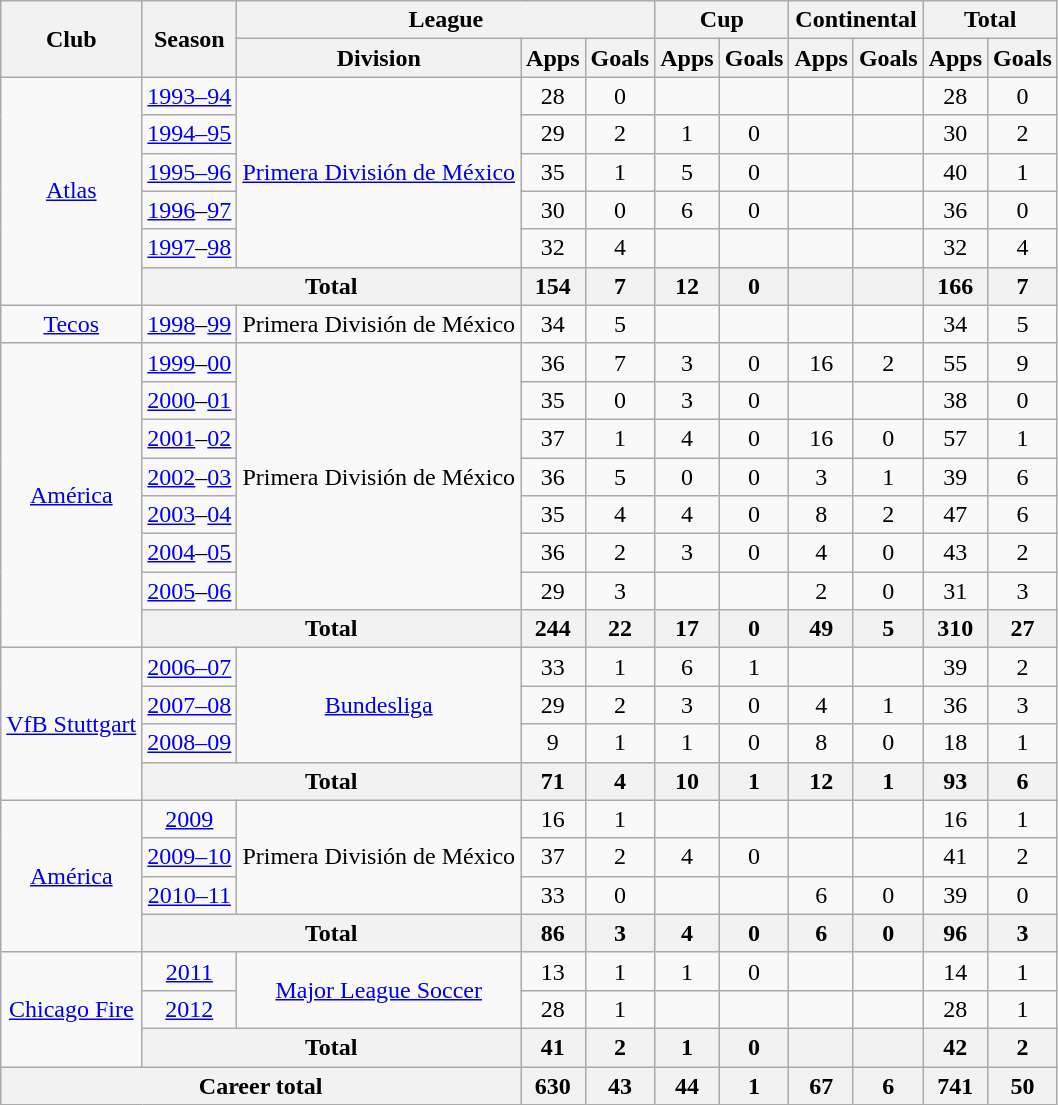<table class="wikitable" style="text-align:center">
<tr>
<th rowspan="2">Club</th>
<th rowspan="2">Season</th>
<th colspan="3">League</th>
<th colspan="2">Cup</th>
<th colspan="2">Continental</th>
<th colspan="2">Total</th>
</tr>
<tr>
<th>Division</th>
<th>Apps</th>
<th>Goals</th>
<th>Apps</th>
<th>Goals</th>
<th>Apps</th>
<th>Goals</th>
<th>Apps</th>
<th>Goals</th>
</tr>
<tr>
<td rowspan="6"><a href='#'>Atlas</a></td>
<td><a href='#'>1993–94</a></td>
<td rowspan="5"><a href='#'>Primera División de México</a></td>
<td>28</td>
<td>0</td>
<td></td>
<td></td>
<td></td>
<td></td>
<td>28</td>
<td>0</td>
</tr>
<tr>
<td><a href='#'>1994–95</a></td>
<td>29</td>
<td>2</td>
<td>1</td>
<td>0</td>
<td></td>
<td></td>
<td>30</td>
<td>2</td>
</tr>
<tr>
<td><a href='#'>1995–96</a></td>
<td>35</td>
<td>1</td>
<td>5</td>
<td>0</td>
<td></td>
<td></td>
<td>40</td>
<td>1</td>
</tr>
<tr>
<td><a href='#'>1996</a>–<a href='#'>97</a></td>
<td>30</td>
<td>0</td>
<td>6</td>
<td>0</td>
<td></td>
<td></td>
<td>36</td>
<td>0</td>
</tr>
<tr>
<td><a href='#'>1997</a>–<a href='#'>98</a></td>
<td>32</td>
<td>4</td>
<td></td>
<td></td>
<td></td>
<td></td>
<td>32</td>
<td>4</td>
</tr>
<tr>
<th colspan="2">Total</th>
<th>154</th>
<th>7</th>
<th>12</th>
<th>0</th>
<th></th>
<th></th>
<th>166</th>
<th>7</th>
</tr>
<tr>
<td><a href='#'>Tecos</a></td>
<td><a href='#'>1998</a>–<a href='#'>99</a></td>
<td>Primera División de México</td>
<td>34</td>
<td>5</td>
<td></td>
<td></td>
<td></td>
<td></td>
<td>34</td>
<td>5</td>
</tr>
<tr>
<td rowspan="8"><a href='#'>América</a></td>
<td><a href='#'>1999</a>–<a href='#'>00</a></td>
<td rowspan="7">Primera División de México</td>
<td>36</td>
<td>7</td>
<td>3</td>
<td>0</td>
<td>16</td>
<td>2</td>
<td>55</td>
<td>9</td>
</tr>
<tr>
<td><a href='#'>2000</a>–<a href='#'>01</a></td>
<td>35</td>
<td>0</td>
<td>3</td>
<td>0</td>
<td></td>
<td></td>
<td>38</td>
<td>0</td>
</tr>
<tr>
<td><a href='#'>2001</a>–<a href='#'>02</a></td>
<td>37</td>
<td>1</td>
<td>4</td>
<td>0</td>
<td>16</td>
<td>0</td>
<td>57</td>
<td>1</td>
</tr>
<tr>
<td><a href='#'>2002</a>–<a href='#'>03</a></td>
<td>36</td>
<td>5</td>
<td>0</td>
<td>0</td>
<td>3</td>
<td>1</td>
<td>39</td>
<td>6</td>
</tr>
<tr>
<td><a href='#'>2003</a>–<a href='#'>04</a></td>
<td>35</td>
<td>4</td>
<td>4</td>
<td>0</td>
<td>8</td>
<td>2</td>
<td>47</td>
<td>6</td>
</tr>
<tr>
<td><a href='#'>2004</a>–<a href='#'>05</a></td>
<td>36</td>
<td>2</td>
<td>3</td>
<td>0</td>
<td>4</td>
<td>0</td>
<td>43</td>
<td>2</td>
</tr>
<tr>
<td><a href='#'>2005</a>–<a href='#'>06</a></td>
<td>29</td>
<td>3</td>
<td></td>
<td></td>
<td>2</td>
<td>0</td>
<td>31</td>
<td>3</td>
</tr>
<tr>
<th colspan="2">Total</th>
<th>244</th>
<th>22</th>
<th>17</th>
<th>0</th>
<th>49</th>
<th>5</th>
<th>310</th>
<th>27</th>
</tr>
<tr>
<td rowspan="4"><a href='#'>VfB Stuttgart</a></td>
<td><a href='#'>2006–07</a></td>
<td rowspan="3"><a href='#'>Bundesliga</a></td>
<td>33</td>
<td>1</td>
<td>6</td>
<td>1</td>
<td></td>
<td></td>
<td>39</td>
<td>2</td>
</tr>
<tr>
<td><a href='#'>2007–08</a></td>
<td>29</td>
<td>2</td>
<td>3</td>
<td>0</td>
<td>4</td>
<td>1</td>
<td>36</td>
<td>3</td>
</tr>
<tr>
<td><a href='#'>2008–09</a></td>
<td>9</td>
<td>1</td>
<td>1</td>
<td>0</td>
<td>8</td>
<td>0</td>
<td>18</td>
<td>1</td>
</tr>
<tr>
<th colspan="2">Total</th>
<th>71</th>
<th>4</th>
<th>10</th>
<th>1</th>
<th>12</th>
<th>1</th>
<th>93</th>
<th>6</th>
</tr>
<tr>
<td rowspan="4"><a href='#'>América</a></td>
<td><a href='#'>2009</a></td>
<td rowspan="3">Primera División de México</td>
<td>16</td>
<td>1</td>
<td></td>
<td></td>
<td></td>
<td></td>
<td>16</td>
<td>1</td>
</tr>
<tr>
<td><a href='#'>2009–10</a></td>
<td>37</td>
<td>2</td>
<td>4</td>
<td>0</td>
<td></td>
<td></td>
<td>41</td>
<td>2</td>
</tr>
<tr>
<td><a href='#'>2010–11</a></td>
<td>33</td>
<td>0</td>
<td></td>
<td></td>
<td>6</td>
<td>0</td>
<td>39</td>
<td>0</td>
</tr>
<tr>
<th colspan="2">Total</th>
<th>86</th>
<th>3</th>
<th>4</th>
<th>0</th>
<th>6</th>
<th>0</th>
<th>96</th>
<th>3</th>
</tr>
<tr>
<td rowspan="3"><a href='#'>Chicago Fire</a></td>
<td><a href='#'>2011</a></td>
<td rowspan="2"><a href='#'>Major League Soccer</a></td>
<td>13</td>
<td>1</td>
<td>1</td>
<td>0</td>
<td></td>
<td></td>
<td>14</td>
<td>1</td>
</tr>
<tr>
<td><a href='#'>2012</a></td>
<td>28</td>
<td>1</td>
<td></td>
<td></td>
<td></td>
<td></td>
<td>28</td>
<td>1</td>
</tr>
<tr>
<th colspan="2">Total</th>
<th>41</th>
<th>2</th>
<th>1</th>
<th>0</th>
<th></th>
<th></th>
<th>42</th>
<th>2</th>
</tr>
<tr>
<th colspan="3">Career total</th>
<th>630</th>
<th>43</th>
<th>44</th>
<th>1</th>
<th>67</th>
<th>6</th>
<th>741</th>
<th>50</th>
</tr>
</table>
